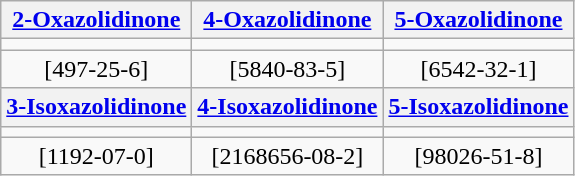<table class=wikitable style="text-align: center;">
<tr>
<th><a href='#'>2-Oxazolidinone</a></th>
<th><a href='#'>4-Oxazolidinone</a></th>
<th><a href='#'>5-Oxazolidinone</a></th>
</tr>
<tr>
<td></td>
<td></td>
<td></td>
</tr>
<tr>
<td>[497-25-6]</td>
<td>[5840-83-5]</td>
<td>[6542-32-1]</td>
</tr>
<tr>
<th><a href='#'>3-Isoxazolidinone</a></th>
<th><a href='#'>4-Isoxazolidinone</a></th>
<th><a href='#'>5-Isoxazolidinone</a></th>
</tr>
<tr>
<td></td>
<td></td>
<td></td>
</tr>
<tr>
<td>[1192-07-0]</td>
<td>[2168656-08-2]</td>
<td>[98026-51-8]</td>
</tr>
</table>
